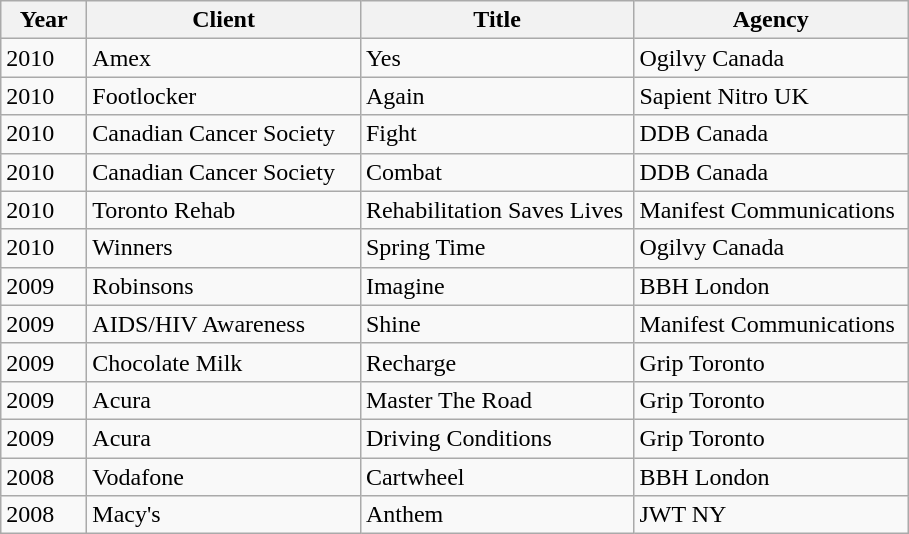<table class="wikitable">
<tr>
<th scope="col" width="50">Year</th>
<th scope="col" width="175">Client</th>
<th scope="col" width="175">Title</th>
<th scope="col" width="175">Agency</th>
</tr>
<tr>
<td>2010</td>
<td>Amex</td>
<td>Yes</td>
<td>Ogilvy Canada</td>
</tr>
<tr>
<td>2010</td>
<td>Footlocker</td>
<td>Again</td>
<td>Sapient Nitro UK</td>
</tr>
<tr>
<td>2010</td>
<td>Canadian Cancer Society</td>
<td>Fight</td>
<td>DDB Canada</td>
</tr>
<tr>
<td>2010</td>
<td>Canadian Cancer Society</td>
<td>Combat</td>
<td>DDB Canada</td>
</tr>
<tr>
<td>2010</td>
<td>Toronto Rehab</td>
<td>Rehabilitation Saves Lives</td>
<td>Manifest Communications</td>
</tr>
<tr>
<td>2010</td>
<td>Winners</td>
<td>Spring Time</td>
<td>Ogilvy Canada</td>
</tr>
<tr>
<td>2009</td>
<td>Robinsons</td>
<td>Imagine</td>
<td>BBH London</td>
</tr>
<tr>
<td>2009</td>
<td>AIDS/HIV Awareness</td>
<td>Shine</td>
<td>Manifest Communications</td>
</tr>
<tr>
<td>2009</td>
<td>Chocolate Milk</td>
<td>Recharge</td>
<td>Grip Toronto</td>
</tr>
<tr>
<td>2009</td>
<td>Acura</td>
<td>Master The Road</td>
<td>Grip Toronto</td>
</tr>
<tr>
<td>2009</td>
<td>Acura</td>
<td>Driving Conditions</td>
<td>Grip Toronto</td>
</tr>
<tr>
<td>2008</td>
<td>Vodafone</td>
<td>Cartwheel</td>
<td>BBH London</td>
</tr>
<tr>
<td>2008</td>
<td>Macy's</td>
<td>Anthem</td>
<td>JWT NY</td>
</tr>
</table>
